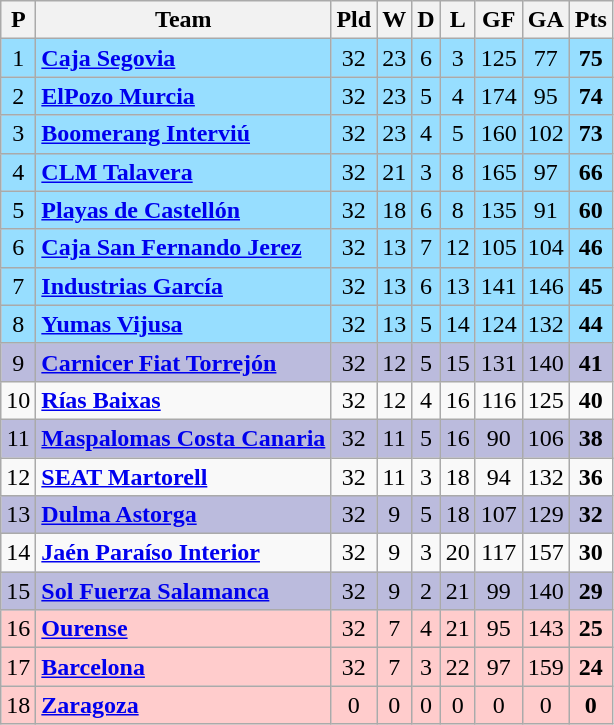<table class="wikitable sortable" style="text-align: center;">
<tr>
<th align="center">P</th>
<th align="center">Team</th>
<th align="center">Pld</th>
<th align="center">W</th>
<th align="center">D</th>
<th align="center">L</th>
<th align="center">GF</th>
<th align="center">GA</th>
<th align="center">Pts</th>
</tr>
<tr ! style="background:#97DEFF;">
<td>1</td>
<td align="left"><strong><a href='#'>Caja Segovia</a></strong></td>
<td>32</td>
<td>23</td>
<td>6</td>
<td>3</td>
<td>125</td>
<td>77</td>
<td><strong>75</strong></td>
</tr>
<tr ! style="background:#97DEFF;">
<td>2</td>
<td align="left"><strong><a href='#'>ElPozo Murcia</a></strong></td>
<td>32</td>
<td>23</td>
<td>5</td>
<td>4</td>
<td>174</td>
<td>95</td>
<td><strong>74</strong></td>
</tr>
<tr ! style="background:#97DEFF;">
<td>3</td>
<td align="left"><strong><a href='#'>Boomerang Interviú</a></strong></td>
<td>32</td>
<td>23</td>
<td>4</td>
<td>5</td>
<td>160</td>
<td>102</td>
<td><strong>73</strong></td>
</tr>
<tr ! style="background:#97DEFF;">
<td>4</td>
<td align="left"><strong><a href='#'>CLM Talavera</a></strong></td>
<td>32</td>
<td>21</td>
<td>3</td>
<td>8</td>
<td>165</td>
<td>97</td>
<td><strong>66</strong></td>
</tr>
<tr ! style="background:#97DEFF;">
<td>5</td>
<td align="left"><strong><a href='#'>Playas de Castellón</a></strong></td>
<td>32</td>
<td>18</td>
<td>6</td>
<td>8</td>
<td>135</td>
<td>91</td>
<td><strong>60</strong></td>
</tr>
<tr ! style="background:#97DEFF;">
<td>6</td>
<td align="left"><strong><a href='#'>Caja San Fernando Jerez</a></strong></td>
<td>32</td>
<td>13</td>
<td>7</td>
<td>12</td>
<td>105</td>
<td>104</td>
<td><strong>46</strong></td>
</tr>
<tr ! style="background:#97DEFF;">
<td>7</td>
<td align="left"><strong><a href='#'>Industrias García</a></strong></td>
<td>32</td>
<td>13</td>
<td>6</td>
<td>13</td>
<td>141</td>
<td>146</td>
<td><strong>45</strong></td>
</tr>
<tr ! style="background:#97DEFF;">
<td>8</td>
<td align="left"><strong><a href='#'>Yumas Vijusa</a></strong></td>
<td>32</td>
<td>13</td>
<td>5</td>
<td>14</td>
<td>124</td>
<td>132</td>
<td><strong>44</strong></td>
</tr>
<tr ! style="background:#BBBBDD;">
<td>9</td>
<td align="left"><strong><a href='#'>Carnicer Fiat Torrejón</a></strong></td>
<td>32</td>
<td>12</td>
<td>5</td>
<td>15</td>
<td>131</td>
<td>140</td>
<td><strong>41</strong></td>
</tr>
<tr>
<td>10</td>
<td align="left"><strong><a href='#'>Rías Baixas</a></strong></td>
<td>32</td>
<td>12</td>
<td>4</td>
<td>16</td>
<td>116</td>
<td>125</td>
<td><strong>40</strong></td>
</tr>
<tr ! style="background:#BBBBDD;">
<td>11</td>
<td align="left"><strong><a href='#'>Maspalomas Costa Canaria</a></strong></td>
<td>32</td>
<td>11</td>
<td>5</td>
<td>16</td>
<td>90</td>
<td>106</td>
<td><strong>38</strong></td>
</tr>
<tr>
<td>12</td>
<td align="left"><strong><a href='#'>SEAT Martorell</a></strong></td>
<td>32</td>
<td>11</td>
<td>3</td>
<td>18</td>
<td>94</td>
<td>132</td>
<td><strong>36</strong></td>
</tr>
<tr ! style="background:#BBBBDD;">
<td>13</td>
<td align="left"><strong><a href='#'>Dulma Astorga</a></strong></td>
<td>32</td>
<td>9</td>
<td>5</td>
<td>18</td>
<td>107</td>
<td>129</td>
<td><strong>32</strong></td>
</tr>
<tr>
<td>14</td>
<td align="left"><strong><a href='#'>Jaén Paraíso Interior</a></strong></td>
<td>32</td>
<td>9</td>
<td>3</td>
<td>20</td>
<td>117</td>
<td>157</td>
<td><strong>30</strong></td>
</tr>
<tr ! style="background:#BBBBDD;">
<td>15</td>
<td align="left"><strong><a href='#'>Sol Fuerza Salamanca</a></strong></td>
<td>32</td>
<td>9</td>
<td>2</td>
<td>21</td>
<td>99</td>
<td>140</td>
<td><strong>29</strong></td>
</tr>
<tr ! style="background:#FFCCCC;">
<td>16</td>
<td align="left"><strong><a href='#'>Ourense</a></strong></td>
<td>32</td>
<td>7</td>
<td>4</td>
<td>21</td>
<td>95</td>
<td>143</td>
<td><strong>25</strong></td>
</tr>
<tr ! style="background:#FFCCCC;">
<td>17</td>
<td align="left"><strong><a href='#'>Barcelona</a></strong></td>
<td>32</td>
<td>7</td>
<td>3</td>
<td>22</td>
<td>97</td>
<td>159</td>
<td><strong>24</strong></td>
</tr>
<tr ! style="background:#FFCCCC;">
<td>18</td>
<td align="left"><strong><a href='#'>Zaragoza</a></strong></td>
<td>0</td>
<td>0</td>
<td>0</td>
<td>0</td>
<td>0</td>
<td>0</td>
<td><strong>0</strong></td>
</tr>
</table>
